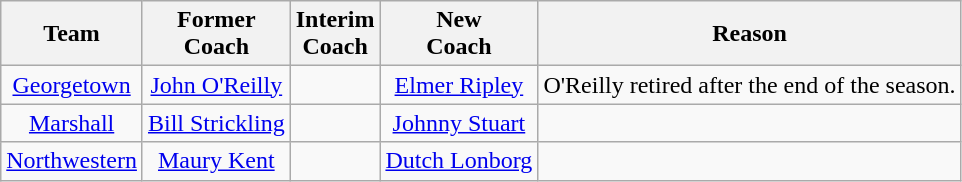<table class="wikitable" style="text-align:center;">
<tr>
<th>Team</th>
<th>Former<br>Coach</th>
<th>Interim<br>Coach</th>
<th>New<br>Coach</th>
<th>Reason</th>
</tr>
<tr>
<td><a href='#'>Georgetown</a></td>
<td><a href='#'>John O'Reilly</a></td>
<td></td>
<td><a href='#'>Elmer Ripley</a></td>
<td>O'Reilly retired after the end of the season.</td>
</tr>
<tr>
<td><a href='#'>Marshall</a></td>
<td><a href='#'>Bill Strickling</a></td>
<td></td>
<td><a href='#'>Johnny Stuart</a></td>
<td></td>
</tr>
<tr>
<td><a href='#'>Northwestern</a></td>
<td><a href='#'>Maury Kent</a></td>
<td></td>
<td><a href='#'>Dutch Lonborg</a></td>
<td></td>
</tr>
</table>
